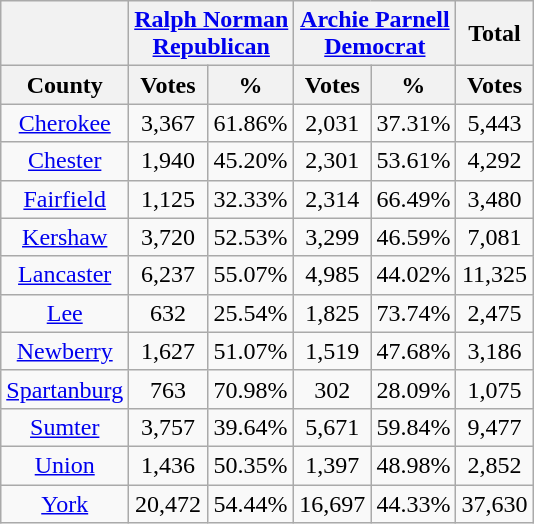<table class="wikitable sortable" style="text-align:center">
<tr>
<th></th>
<th colspan="2" style="text-align:center;"><a href='#'>Ralph Norman</a><br><a href='#'>Republican</a></th>
<th colspan="2" style="text-align:center;"><a href='#'>Archie Parnell</a><br><a href='#'>Democrat</a></th>
<th colspan="2" style="text-align:center;">Total</th>
</tr>
<tr>
<th style="text-align:center;">County</th>
<th style="text-align:center;" data-sort-type="number">Votes</th>
<th style="text-align:center;" data-sort-type="number">%</th>
<th style="text-align:center;" data-sort-type="number">Votes</th>
<th style="text-align:center;" data-sort-type="number">%</th>
<th style="text-align:center;" data-sort-type="number">Votes</th>
</tr>
<tr>
<td style="text-align:center;"><a href='#'>Cherokee</a></td>
<td>3,367</td>
<td>61.86%</td>
<td>2,031</td>
<td>37.31%</td>
<td>5,443</td>
</tr>
<tr>
<td style="text-align:center;"><a href='#'>Chester</a></td>
<td>1,940</td>
<td>45.20%</td>
<td>2,301</td>
<td>53.61%</td>
<td>4,292</td>
</tr>
<tr>
<td style="text-align:center;"><a href='#'>Fairfield</a></td>
<td>1,125</td>
<td>32.33%</td>
<td>2,314</td>
<td>66.49%</td>
<td>3,480</td>
</tr>
<tr>
<td style="text-align:center;"><a href='#'>Kershaw</a></td>
<td>3,720</td>
<td>52.53%</td>
<td>3,299</td>
<td>46.59%</td>
<td>7,081</td>
</tr>
<tr>
<td style="text-align:center;"><a href='#'>Lancaster</a></td>
<td>6,237</td>
<td>55.07%</td>
<td>4,985</td>
<td>44.02%</td>
<td>11,325</td>
</tr>
<tr>
<td style="text-align:center;"><a href='#'>Lee</a></td>
<td>632</td>
<td>25.54%</td>
<td>1,825</td>
<td>73.74%</td>
<td>2,475</td>
</tr>
<tr>
<td style="text-align:center;"><a href='#'>Newberry</a></td>
<td>1,627</td>
<td>51.07%</td>
<td>1,519</td>
<td>47.68%</td>
<td>3,186</td>
</tr>
<tr>
<td style="text-align:center;"><a href='#'>Spartanburg</a></td>
<td>763</td>
<td>70.98%</td>
<td>302</td>
<td>28.09%</td>
<td>1,075</td>
</tr>
<tr>
<td style="text-align:center;"><a href='#'>Sumter</a></td>
<td>3,757</td>
<td>39.64%</td>
<td>5,671</td>
<td>59.84%</td>
<td>9,477</td>
</tr>
<tr>
<td style="text-align:center;"><a href='#'>Union</a></td>
<td>1,436</td>
<td>50.35%</td>
<td>1,397</td>
<td>48.98%</td>
<td>2,852</td>
</tr>
<tr>
<td style="text-align:center;"><a href='#'>York</a></td>
<td>20,472</td>
<td>54.44%</td>
<td>16,697</td>
<td>44.33%</td>
<td>37,630</td>
</tr>
</table>
